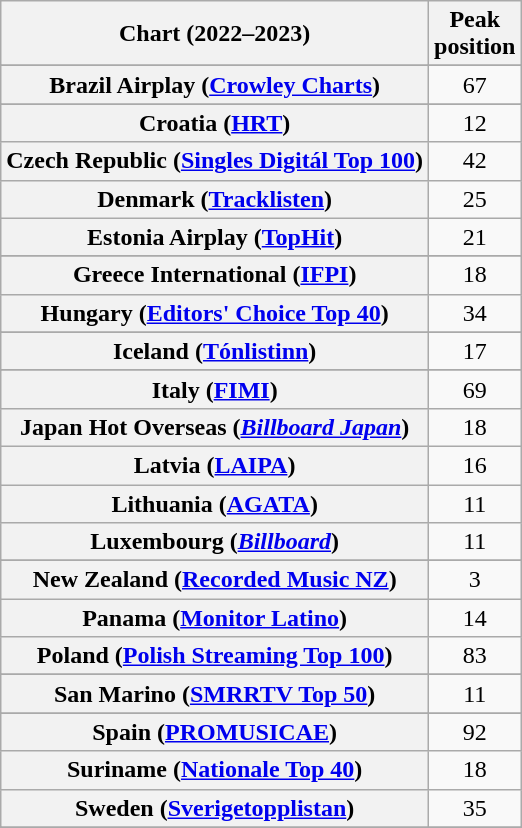<table class="wikitable sortable plainrowheaders" style="text-align:center">
<tr>
<th scope="col">Chart (2022–2023)</th>
<th scope="col">Peak<br>position</th>
</tr>
<tr>
</tr>
<tr>
</tr>
<tr>
</tr>
<tr>
</tr>
<tr>
<th scope="row">Brazil Airplay (<a href='#'>Crowley Charts</a>)</th>
<td>67</td>
</tr>
<tr>
</tr>
<tr>
</tr>
<tr>
</tr>
<tr>
<th scope="row">Croatia (<a href='#'>HRT</a>)</th>
<td>12</td>
</tr>
<tr>
<th scope="row">Czech Republic (<a href='#'>Singles Digitál Top 100</a>)</th>
<td>42</td>
</tr>
<tr>
<th scope="row">Denmark (<a href='#'>Tracklisten</a>)</th>
<td>25</td>
</tr>
<tr>
<th scope="row">Estonia Airplay (<a href='#'>TopHit</a>)</th>
<td>21</td>
</tr>
<tr>
</tr>
<tr>
</tr>
<tr>
</tr>
<tr>
<th scope="row">Greece International (<a href='#'>IFPI</a>)</th>
<td>18</td>
</tr>
<tr>
<th scope="row">Hungary (<a href='#'>Editors' Choice Top 40</a>)</th>
<td>34</td>
</tr>
<tr>
</tr>
<tr>
<th scope="row">Iceland (<a href='#'>Tónlistinn</a>)</th>
<td>17</td>
</tr>
<tr>
</tr>
<tr>
<th scope="row">Italy (<a href='#'>FIMI</a>)</th>
<td>69</td>
</tr>
<tr>
<th scope="row">Japan Hot Overseas (<em><a href='#'>Billboard Japan</a></em>)</th>
<td>18</td>
</tr>
<tr>
<th scope="row">Latvia (<a href='#'>LAIPA</a>)</th>
<td>16</td>
</tr>
<tr>
<th scope="row">Lithuania (<a href='#'>AGATA</a>)</th>
<td>11</td>
</tr>
<tr>
<th scope="row">Luxembourg (<em><a href='#'>Billboard</a></em>)</th>
<td>11</td>
</tr>
<tr>
</tr>
<tr>
</tr>
<tr>
<th scope="row">New Zealand (<a href='#'>Recorded Music NZ</a>)</th>
<td>3</td>
</tr>
<tr>
<th scope="row">Panama (<a href='#'>Monitor Latino</a>)</th>
<td>14</td>
</tr>
<tr>
<th scope="row">Poland (<a href='#'>Polish Streaming Top 100</a>)</th>
<td>83</td>
</tr>
<tr>
</tr>
<tr>
<th scope="row">San Marino (<a href='#'>SMRRTV Top 50</a>)</th>
<td>11</td>
</tr>
<tr>
</tr>
<tr>
</tr>
<tr>
</tr>
<tr>
<th scope="row">Spain (<a href='#'>PROMUSICAE</a>)</th>
<td>92</td>
</tr>
<tr>
<th scope="row">Suriname (<a href='#'>Nationale Top 40</a>)</th>
<td>18</td>
</tr>
<tr>
<th scope="row">Sweden (<a href='#'>Sverigetopplistan</a>)</th>
<td>35</td>
</tr>
<tr>
</tr>
<tr>
</tr>
<tr>
</tr>
<tr>
</tr>
<tr>
</tr>
<tr>
</tr>
<tr>
</tr>
<tr>
</tr>
<tr>
</tr>
<tr>
</tr>
</table>
